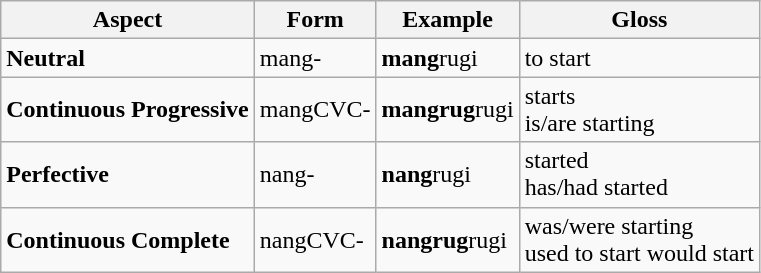<table class="wikitable" align="center">
<tr>
<th>Aspect</th>
<th>Form</th>
<th>Example</th>
<th>Gloss</th>
</tr>
<tr>
<td><strong>Neutral</strong></td>
<td>mang-</td>
<td><strong>mang</strong>rugi</td>
<td>to start</td>
</tr>
<tr>
<td><strong>Continuous Progressive</strong></td>
<td>mangCVC-</td>
<td><strong>mangrug</strong>rugi</td>
<td>starts<br>is/are starting</td>
</tr>
<tr>
<td><strong>Perfective</strong></td>
<td>nang-</td>
<td><strong>nang</strong>rugi</td>
<td>started<br>has/had started</td>
</tr>
<tr>
<td><strong>Continuous Complete</strong></td>
<td>nangCVC-</td>
<td><strong>nangrug</strong>rugi</td>
<td>was/were starting<br>used to start
would start</td>
</tr>
</table>
